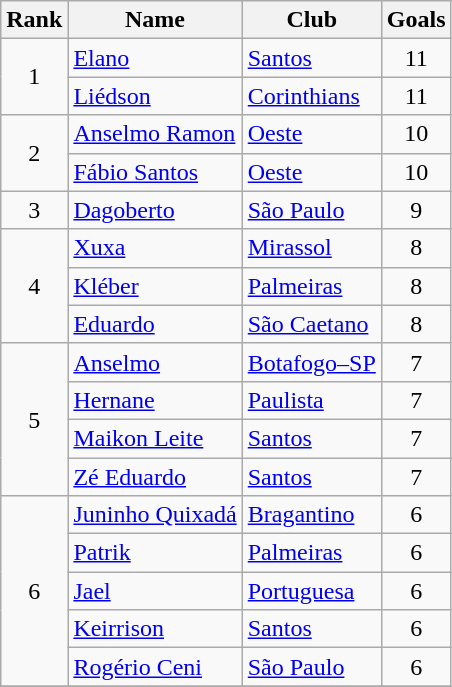<table class="wikitable">
<tr>
<th>Rank</th>
<th>Name</th>
<th>Club</th>
<th>Goals</th>
</tr>
<tr>
<td style="text-align:center;" rowspan=2>1</td>
<td> <a href='#'>Elano</a></td>
<td><a href='#'>Santos</a></td>
<td align=center>11</td>
</tr>
<tr>
<td> <a href='#'>Liédson</a></td>
<td><a href='#'>Corinthians</a></td>
<td align=center>11</td>
</tr>
<tr>
<td style="text-align:center;" rowspan=2>2</td>
<td> <a href='#'>Anselmo Ramon</a></td>
<td><a href='#'>Oeste</a></td>
<td align=center>10</td>
</tr>
<tr>
<td> <a href='#'>Fábio Santos</a></td>
<td><a href='#'>Oeste</a></td>
<td align=center>10</td>
</tr>
<tr>
<td style="text-align:center;" rowspan=>3</td>
<td> <a href='#'>Dagoberto</a></td>
<td><a href='#'>São Paulo</a></td>
<td align=center>9</td>
</tr>
<tr>
<td style="text-align:center;" rowspan=3>4</td>
<td> <a href='#'>Xuxa</a></td>
<td><a href='#'>Mirassol</a></td>
<td align=center>8</td>
</tr>
<tr>
<td> <a href='#'>Kléber</a></td>
<td><a href='#'>Palmeiras</a></td>
<td align=center>8</td>
</tr>
<tr>
<td> <a href='#'>Eduardo</a></td>
<td><a href='#'>São Caetano</a></td>
<td align=center>8</td>
</tr>
<tr>
<td style="text-align:center;" rowspan=4>5</td>
<td> <a href='#'>Anselmo</a></td>
<td><a href='#'>Botafogo–SP</a></td>
<td align=center>7</td>
</tr>
<tr>
<td> <a href='#'>Hernane</a></td>
<td><a href='#'>Paulista</a></td>
<td align=center>7</td>
</tr>
<tr>
<td> <a href='#'>Maikon Leite</a></td>
<td><a href='#'>Santos</a></td>
<td align=center>7</td>
</tr>
<tr>
<td> <a href='#'>Zé Eduardo</a></td>
<td><a href='#'>Santos</a></td>
<td align=center>7</td>
</tr>
<tr>
<td style="text-align:center;" rowspan=5>6</td>
<td> <a href='#'>Juninho Quixadá</a></td>
<td><a href='#'>Bragantino</a></td>
<td align=center>6</td>
</tr>
<tr>
<td> <a href='#'>Patrik</a></td>
<td><a href='#'>Palmeiras</a></td>
<td align=center>6</td>
</tr>
<tr>
<td> <a href='#'>Jael</a></td>
<td><a href='#'>Portuguesa</a></td>
<td align=center>6</td>
</tr>
<tr>
<td> <a href='#'>Keirrison</a></td>
<td><a href='#'>Santos</a></td>
<td align=center>6</td>
</tr>
<tr>
<td> <a href='#'>Rogério Ceni</a></td>
<td><a href='#'>São Paulo</a></td>
<td align=center>6</td>
</tr>
<tr>
</tr>
</table>
